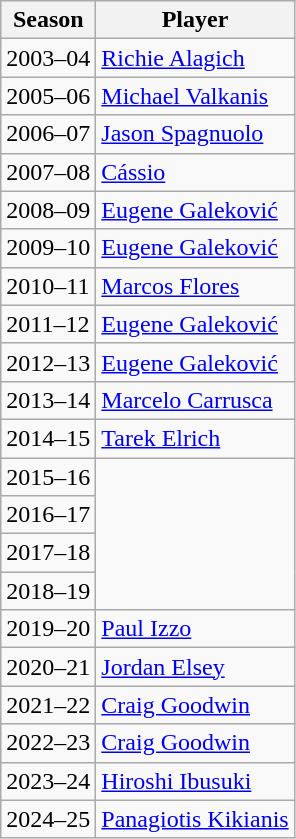<table class="wikitable">
<tr>
<th>Season</th>
<th>Player</th>
</tr>
<tr>
<td>2003–04</td>
<td> <a href='#'>Richie Alagich</a></td>
</tr>
<tr>
<td>2005–06</td>
<td> <a href='#'>Michael Valkanis</a></td>
</tr>
<tr>
<td>2006–07</td>
<td> <a href='#'>Jason Spagnuolo</a></td>
</tr>
<tr>
<td>2007–08</td>
<td> <a href='#'>Cássio</a></td>
</tr>
<tr>
<td>2008–09</td>
<td> <a href='#'>Eugene Galeković</a></td>
</tr>
<tr>
<td>2009–10</td>
<td> <a href='#'>Eugene Galeković</a></td>
</tr>
<tr>
<td>2010–11</td>
<td> <a href='#'>Marcos Flores</a></td>
</tr>
<tr>
<td>2011–12</td>
<td> <a href='#'>Eugene Galeković</a></td>
</tr>
<tr>
<td>2012–13</td>
<td> <a href='#'>Eugene Galeković</a></td>
</tr>
<tr>
<td>2013–14</td>
<td> <a href='#'>Marcelo Carrusca</a></td>
</tr>
<tr>
<td>2014–15</td>
<td> <a href='#'>Tarek Elrich</a></td>
</tr>
<tr>
<td>2015–16</td>
<td rowspan=4></td>
</tr>
<tr>
<td>2016–17</td>
</tr>
<tr>
<td>2017–18</td>
</tr>
<tr>
<td>2018–19</td>
</tr>
<tr>
<td>2019–20</td>
<td> <a href='#'>Paul Izzo</a></td>
</tr>
<tr>
<td>2020–21</td>
<td> <a href='#'>Jordan Elsey</a></td>
</tr>
<tr>
<td>2021–22</td>
<td> <a href='#'>Craig Goodwin</a></td>
</tr>
<tr>
<td>2022–23</td>
<td> <a href='#'>Craig Goodwin</a></td>
</tr>
<tr>
<td>2023–24</td>
<td> <a href='#'>Hiroshi Ibusuki</a></td>
</tr>
<tr>
<td>2024–25</td>
<td> <a href='#'>Panagiotis Kikianis</a></td>
</tr>
</table>
